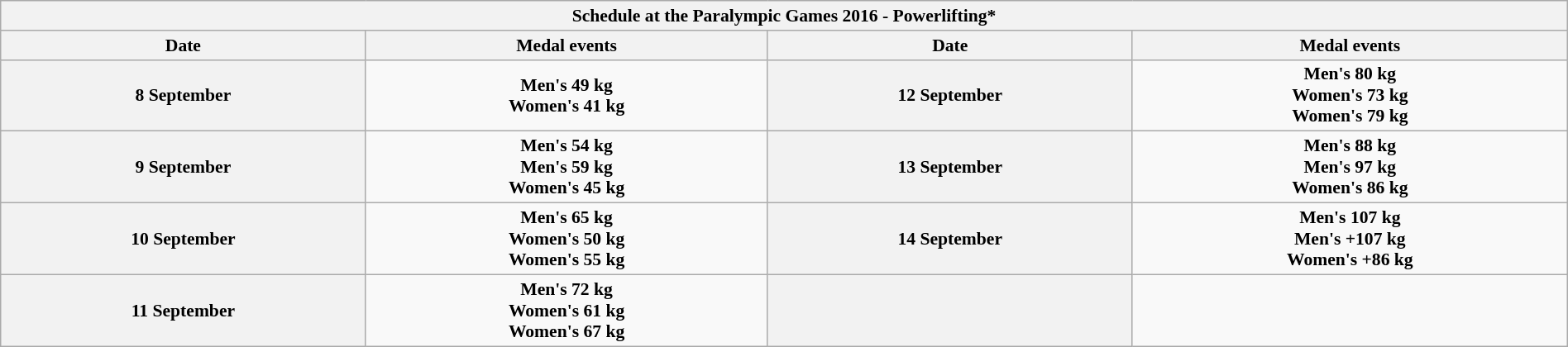<table class="wikitable"  style="width:100%; font-size:90%;text-align:center;">
<tr>
<th colspan="4">Schedule at the Paralympic Games 2016 - Powerlifting*</th>
</tr>
<tr>
<th>Date</th>
<th>Medal events</th>
<th>Date</th>
<th>Medal events</th>
</tr>
<tr>
<th>8 September</th>
<td><strong>Men's 49 kg</strong><br><strong>Women's 41 kg</strong></td>
<th>12 September</th>
<td><strong>Men's 80 kg</strong><br><strong>Women's 73 kg</strong><br><strong>Women's 79 kg</strong></td>
</tr>
<tr>
<th>9 September</th>
<td><strong>Men's 54 kg</strong><br><strong>Men's 59 kg</strong><br><strong>Women's 45 kg</strong></td>
<th>13 September</th>
<td><strong>Men's 88 kg</strong><br><strong>Men's 97 kg</strong><br><strong>Women's 86 kg</strong></td>
</tr>
<tr>
<th>10 September</th>
<td><strong>Men's 65 kg</strong><br><strong>Women's 50 kg</strong><br><strong>Women's 55 kg</strong></td>
<th>14 September</th>
<td><strong>Men's 107 kg</strong><br><strong>Men's +107 kg</strong><br><strong>Women's +86 kg</strong></td>
</tr>
<tr>
<th>11 September</th>
<td><strong>Men's 72 kg</strong><br><strong>Women's 61 kg</strong><br><strong>Women's 67 kg</strong></td>
<th></th>
<td></td>
</tr>
</table>
